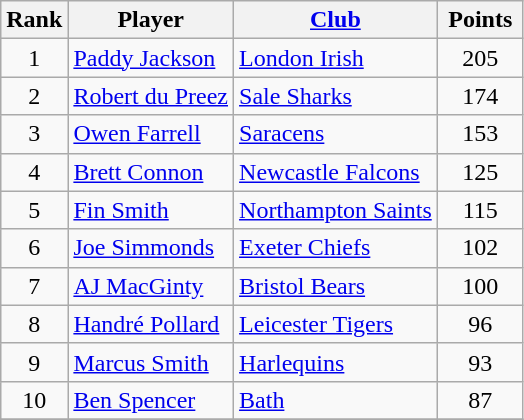<table class="wikitable" style="text-align:center">
<tr>
<th>Rank</th>
<th>Player</th>
<th><a href='#'>Club</a></th>
<th style="width:50px;">Points</th>
</tr>
<tr>
<td>1</td>
<td align=left> <a href='#'>Paddy Jackson</a></td>
<td align=left><a href='#'>London Irish</a></td>
<td>205</td>
</tr>
<tr>
<td>2</td>
<td align=left> <a href='#'>Robert du Preez</a></td>
<td align=left><a href='#'>Sale Sharks</a></td>
<td>174</td>
</tr>
<tr>
<td>3</td>
<td align=left> <a href='#'>Owen Farrell</a></td>
<td align=left><a href='#'>Saracens</a></td>
<td>153</td>
</tr>
<tr>
<td>4</td>
<td align=left> <a href='#'>Brett Connon</a></td>
<td align=left><a href='#'>Newcastle Falcons</a></td>
<td>125</td>
</tr>
<tr>
<td>5</td>
<td align=left> <a href='#'>Fin Smith</a></td>
<td align=left><a href='#'>Northampton Saints</a></td>
<td>115</td>
</tr>
<tr>
<td>6</td>
<td align=left> <a href='#'>Joe Simmonds</a></td>
<td align=left><a href='#'>Exeter Chiefs</a></td>
<td>102</td>
</tr>
<tr>
<td>7</td>
<td align=left> <a href='#'>AJ MacGinty</a></td>
<td align=left><a href='#'>Bristol Bears</a></td>
<td>100</td>
</tr>
<tr>
<td>8</td>
<td align=left> <a href='#'>Handré Pollard</a></td>
<td align=left><a href='#'>Leicester Tigers</a></td>
<td>96</td>
</tr>
<tr>
<td>9</td>
<td align=left> <a href='#'>Marcus Smith</a></td>
<td align=left><a href='#'>Harlequins</a></td>
<td>93</td>
</tr>
<tr>
<td>10</td>
<td align=left> <a href='#'>Ben Spencer</a></td>
<td align=left><a href='#'>Bath</a></td>
<td>87</td>
</tr>
<tr>
</tr>
</table>
